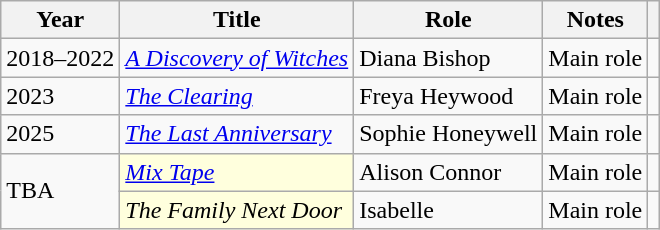<table class="wikitable plainrowheaders sortable">
<tr>
<th scope="col">Year</th>
<th scope="col">Title</th>
<th scope="col">Role</th>
<th scope="col" class="unsortable">Notes</th>
<th scope="col" class="unsortable"></th>
</tr>
<tr>
<td scope="row">2018–2022</td>
<td><em><a href='#'>A Discovery of Witches</a></em></td>
<td>Diana Bishop</td>
<td>Main role</td>
<td style="text-align:center;"></td>
</tr>
<tr>
<td scope="row">2023</td>
<td><em><a href='#'>The Clearing</a></em></td>
<td>Freya Heywood</td>
<td>Main role</td>
<td style="text-align:center;"></td>
</tr>
<tr>
<td scope="row">2025</td>
<td><em><a href='#'>The Last Anniversary</a></em></td>
<td>Sophie Honeywell</td>
<td>Main role</td>
<td></td>
</tr>
<tr>
<td rowspan="2" scope="row">TBA</td>
<td style="background:#FFD;"><em><a href='#'>Mix Tape</a></em></td>
<td>Alison Connor</td>
<td>Main role</td>
<td></td>
</tr>
<tr>
<td style="background:#FFD;"><em>The Family Next Door</em></td>
<td>Isabelle</td>
<td>Main role</td>
<td></td>
</tr>
</table>
